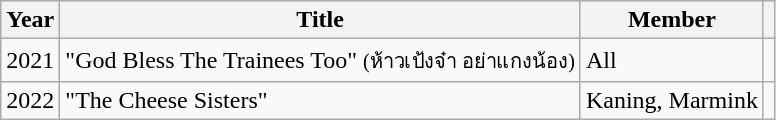<table class="wikitable">
<tr>
<th>Year</th>
<th>Title</th>
<th>Member</th>
<th></th>
</tr>
<tr>
<td>2021</td>
<td>"God Bless The Trainees Too" <small>(ห้าวเป้งจ๋า อย่าแกงน้อง)</small></td>
<td>All</td>
<td><br></td>
</tr>
<tr>
<td>2022</td>
<td>"The Cheese Sisters"</td>
<td>Kaning, Marmink</td>
<td></td>
</tr>
</table>
